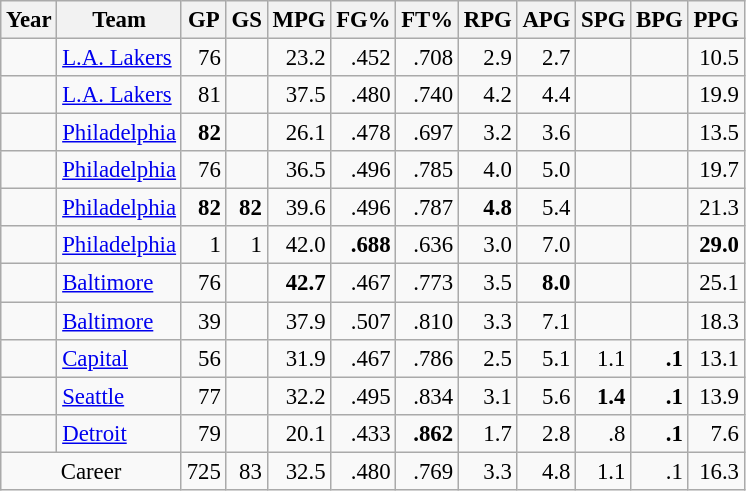<table class="wikitable sortable" style="font-size:95%; text-align:right;">
<tr>
<th>Year</th>
<th>Team</th>
<th>GP</th>
<th>GS</th>
<th>MPG</th>
<th>FG%</th>
<th>FT%</th>
<th>RPG</th>
<th>APG</th>
<th>SPG</th>
<th>BPG</th>
<th>PPG</th>
</tr>
<tr>
<td style="text-align:left;"></td>
<td style="text-align:left;"><a href='#'>L.A. Lakers</a></td>
<td>76</td>
<td></td>
<td>23.2</td>
<td>.452</td>
<td>.708</td>
<td>2.9</td>
<td>2.7</td>
<td></td>
<td></td>
<td>10.5</td>
</tr>
<tr>
<td style="text-align:left;"></td>
<td style="text-align:left;"><a href='#'>L.A. Lakers</a></td>
<td>81</td>
<td></td>
<td>37.5</td>
<td>.480</td>
<td>.740</td>
<td>4.2</td>
<td>4.4</td>
<td></td>
<td></td>
<td>19.9</td>
</tr>
<tr>
<td style="text-align:left;"></td>
<td style="text-align:left;"><a href='#'>Philadelphia</a></td>
<td><strong>82</strong></td>
<td></td>
<td>26.1</td>
<td>.478</td>
<td>.697</td>
<td>3.2</td>
<td>3.6</td>
<td></td>
<td></td>
<td>13.5</td>
</tr>
<tr>
<td style="text-align:left;"></td>
<td style="text-align:left;"><a href='#'>Philadelphia</a></td>
<td>76</td>
<td></td>
<td>36.5</td>
<td>.496</td>
<td>.785</td>
<td>4.0</td>
<td>5.0</td>
<td></td>
<td></td>
<td>19.7</td>
</tr>
<tr>
<td style="text-align:left;"></td>
<td style="text-align:left;"><a href='#'>Philadelphia</a></td>
<td><strong>82</strong></td>
<td><strong>82</strong></td>
<td>39.6</td>
<td>.496</td>
<td>.787</td>
<td><strong>4.8</strong></td>
<td>5.4</td>
<td></td>
<td></td>
<td>21.3</td>
</tr>
<tr>
<td style="text-align:left;"></td>
<td style="text-align:left;"><a href='#'>Philadelphia</a></td>
<td>1</td>
<td>1</td>
<td>42.0</td>
<td><strong>.688</strong></td>
<td>.636</td>
<td>3.0</td>
<td>7.0</td>
<td></td>
<td></td>
<td><strong>29.0</strong></td>
</tr>
<tr>
<td style="text-align:left;"></td>
<td style="text-align:left;"><a href='#'>Baltimore</a></td>
<td>76</td>
<td></td>
<td><strong>42.7</strong></td>
<td>.467</td>
<td>.773</td>
<td>3.5</td>
<td><strong>8.0</strong></td>
<td></td>
<td></td>
<td>25.1</td>
</tr>
<tr>
<td style="text-align:left;"></td>
<td style="text-align:left;"><a href='#'>Baltimore</a></td>
<td>39</td>
<td></td>
<td>37.9</td>
<td>.507</td>
<td>.810</td>
<td>3.3</td>
<td>7.1</td>
<td></td>
<td></td>
<td>18.3</td>
</tr>
<tr>
<td style="text-align:left;"></td>
<td style="text-align:left;"><a href='#'>Capital</a></td>
<td>56</td>
<td></td>
<td>31.9</td>
<td>.467</td>
<td>.786</td>
<td>2.5</td>
<td>5.1</td>
<td>1.1</td>
<td><strong>.1</strong></td>
<td>13.1</td>
</tr>
<tr>
<td style="text-align:left;"></td>
<td style="text-align:left;"><a href='#'>Seattle</a></td>
<td>77</td>
<td></td>
<td>32.2</td>
<td>.495</td>
<td>.834</td>
<td>3.1</td>
<td>5.6</td>
<td><strong>1.4</strong></td>
<td><strong>.1</strong></td>
<td>13.9</td>
</tr>
<tr>
<td style="text-align:left;"></td>
<td style="text-align:left;"><a href='#'>Detroit</a></td>
<td>79</td>
<td></td>
<td>20.1</td>
<td>.433</td>
<td><strong>.862</strong></td>
<td>1.7</td>
<td>2.8</td>
<td>.8</td>
<td><strong>.1</strong></td>
<td>7.6</td>
</tr>
<tr class="sortbottom">
<td style="text-align:center;" colspan="2">Career</td>
<td>725</td>
<td>83</td>
<td>32.5</td>
<td>.480</td>
<td>.769</td>
<td>3.3</td>
<td>4.8</td>
<td>1.1</td>
<td>.1</td>
<td>16.3</td>
</tr>
</table>
